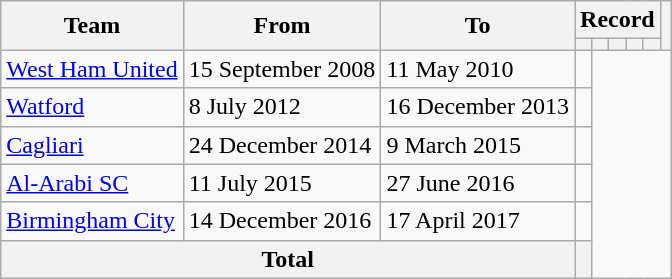<table class=wikitable style="text-align: left">
<tr>
<th rowspan="2">Team</th>
<th rowspan="2">From</th>
<th rowspan="2">To</th>
<th colspan="5">Record</th>
<th rowspan="2"></th>
</tr>
<tr>
<th></th>
<th></th>
<th></th>
<th></th>
<th></th>
</tr>
<tr>
<td><a href='#'>West Ham United</a></td>
<td>15 September 2008</td>
<td>11 May 2010<br></td>
<td style="text-align: center"></td>
</tr>
<tr>
<td><a href='#'>Watford</a></td>
<td>8 July 2012</td>
<td>16 December 2013<br></td>
<td style="text-align: center"></td>
</tr>
<tr>
<td><a href='#'>Cagliari</a></td>
<td>24 December 2014</td>
<td>9 March 2015<br></td>
<td style="text-align: center"></td>
</tr>
<tr>
<td><a href='#'>Al-Arabi SC</a></td>
<td>11 July 2015</td>
<td>27 June 2016<br></td>
<td style="text-align: center"></td>
</tr>
<tr>
<td><a href='#'>Birmingham City</a></td>
<td>14 December 2016</td>
<td>17 April 2017<br></td>
<td style="text-align: center"></td>
</tr>
<tr>
<th colspan=3>Total<br></th>
<th></th>
</tr>
</table>
